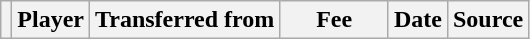<table class="wikitable plainrowheaders sortable">
<tr>
<th></th>
<th scope="col">Player</th>
<th>Transferred from</th>
<th style="width: 65px;">Fee</th>
<th scope="col">Date</th>
<th scope="col">Source</th>
</tr>
</table>
